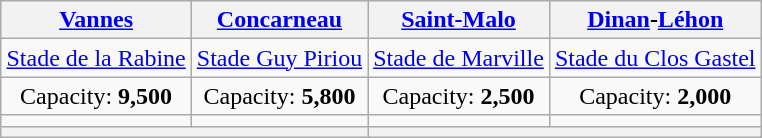<table class="wikitable" style="text-align:center;margin:1em auto;">
<tr>
<th><a href='#'>Vannes</a></th>
<th><a href='#'>Concarneau</a></th>
<th><a href='#'>Saint-Malo</a></th>
<th><a href='#'>Dinan</a>-<a href='#'>Léhon</a></th>
</tr>
<tr>
<td><a href='#'>Stade de la Rabine</a></td>
<td><a href='#'>Stade Guy Piriou</a></td>
<td><a href='#'>Stade de Marville</a></td>
<td><a href='#'>Stade du Clos Gastel</a></td>
</tr>
<tr>
<td>Capacity: <strong>9,500</strong></td>
<td>Capacity: <strong>5,800</strong></td>
<td>Capacity: <strong>2,500</strong></td>
<td>Capacity: <strong>2,000</strong></td>
</tr>
<tr>
<td></td>
<td></td>
<td></td>
<td></td>
</tr>
<tr>
<th colspan="2"></th>
<th colspan="2"></th>
</tr>
</table>
